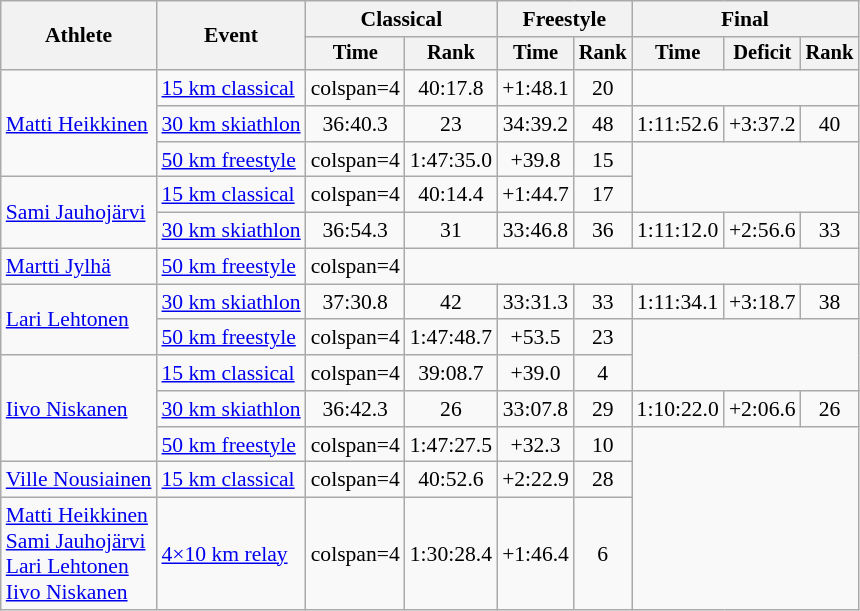<table class="wikitable" style="font-size:90%">
<tr>
<th rowspan=2>Athlete</th>
<th rowspan=2>Event</th>
<th colspan=2>Classical</th>
<th colspan=2>Freestyle</th>
<th colspan=3>Final</th>
</tr>
<tr style="font-size: 95%">
<th>Time</th>
<th>Rank</th>
<th>Time</th>
<th>Rank</th>
<th>Time</th>
<th>Deficit</th>
<th>Rank</th>
</tr>
<tr align=center>
<td align=left rowspan=3><a href='#'>Matti Heikkinen</a></td>
<td align=left><a href='#'>15 km classical</a></td>
<td>colspan=4 </td>
<td>40:17.8</td>
<td>+1:48.1</td>
<td>20</td>
</tr>
<tr align=center>
<td align=left><a href='#'>30 km skiathlon</a></td>
<td>36:40.3</td>
<td>23</td>
<td>34:39.2</td>
<td>48</td>
<td>1:11:52.6</td>
<td>+3:37.2</td>
<td>40</td>
</tr>
<tr align=center>
<td align=left><a href='#'>50 km freestyle</a></td>
<td>colspan=4 </td>
<td>1:47:35.0</td>
<td>+39.8</td>
<td>15</td>
</tr>
<tr align=center>
<td align=left rowspan=2><a href='#'>Sami Jauhojärvi</a></td>
<td align=left><a href='#'>15 km classical</a></td>
<td>colspan=4 </td>
<td>40:14.4</td>
<td>+1:44.7</td>
<td>17</td>
</tr>
<tr align=center>
<td align=left><a href='#'>30 km skiathlon</a></td>
<td>36:54.3</td>
<td>31</td>
<td>33:46.8</td>
<td>36</td>
<td>1:11:12.0</td>
<td>+2:56.6</td>
<td>33</td>
</tr>
<tr align=center>
<td align=left><a href='#'>Martti Jylhä</a></td>
<td align=left><a href='#'>50 km freestyle</a></td>
<td>colspan=4 </td>
<td colspan=6></td>
</tr>
<tr align=center>
<td align=left rowspan=2><a href='#'>Lari Lehtonen</a></td>
<td align=left><a href='#'>30 km skiathlon</a></td>
<td>37:30.8</td>
<td>42</td>
<td>33:31.3</td>
<td>33</td>
<td>1:11:34.1</td>
<td>+3:18.7</td>
<td>38</td>
</tr>
<tr align=center>
<td align=left><a href='#'>50 km freestyle</a></td>
<td>colspan=4 </td>
<td>1:47:48.7</td>
<td>+53.5</td>
<td>23</td>
</tr>
<tr align=center>
<td align=left rowspan=3><a href='#'>Iivo Niskanen</a></td>
<td align=left><a href='#'>15 km classical</a></td>
<td>colspan=4 </td>
<td>39:08.7</td>
<td>+39.0</td>
<td>4</td>
</tr>
<tr align=center>
<td align=left><a href='#'>30 km skiathlon</a></td>
<td>36:42.3</td>
<td>26</td>
<td>33:07.8</td>
<td>29</td>
<td>1:10:22.0</td>
<td>+2:06.6</td>
<td>26</td>
</tr>
<tr align=center>
<td align=left><a href='#'>50 km freestyle</a></td>
<td>colspan=4 </td>
<td>1:47:27.5</td>
<td>+32.3</td>
<td>10</td>
</tr>
<tr align=center>
<td align=left><a href='#'>Ville Nousiainen</a></td>
<td align=left><a href='#'>15 km classical</a></td>
<td>colspan=4 </td>
<td>40:52.6</td>
<td>+2:22.9</td>
<td>28</td>
</tr>
<tr align=center>
<td align=left><a href='#'>Matti Heikkinen</a><br><a href='#'>Sami Jauhojärvi</a><br><a href='#'>Lari Lehtonen</a><br><a href='#'>Iivo Niskanen</a></td>
<td align=left><a href='#'>4×10 km relay</a></td>
<td>colspan=4 </td>
<td>1:30:28.4</td>
<td>+1:46.4</td>
<td>6</td>
</tr>
</table>
